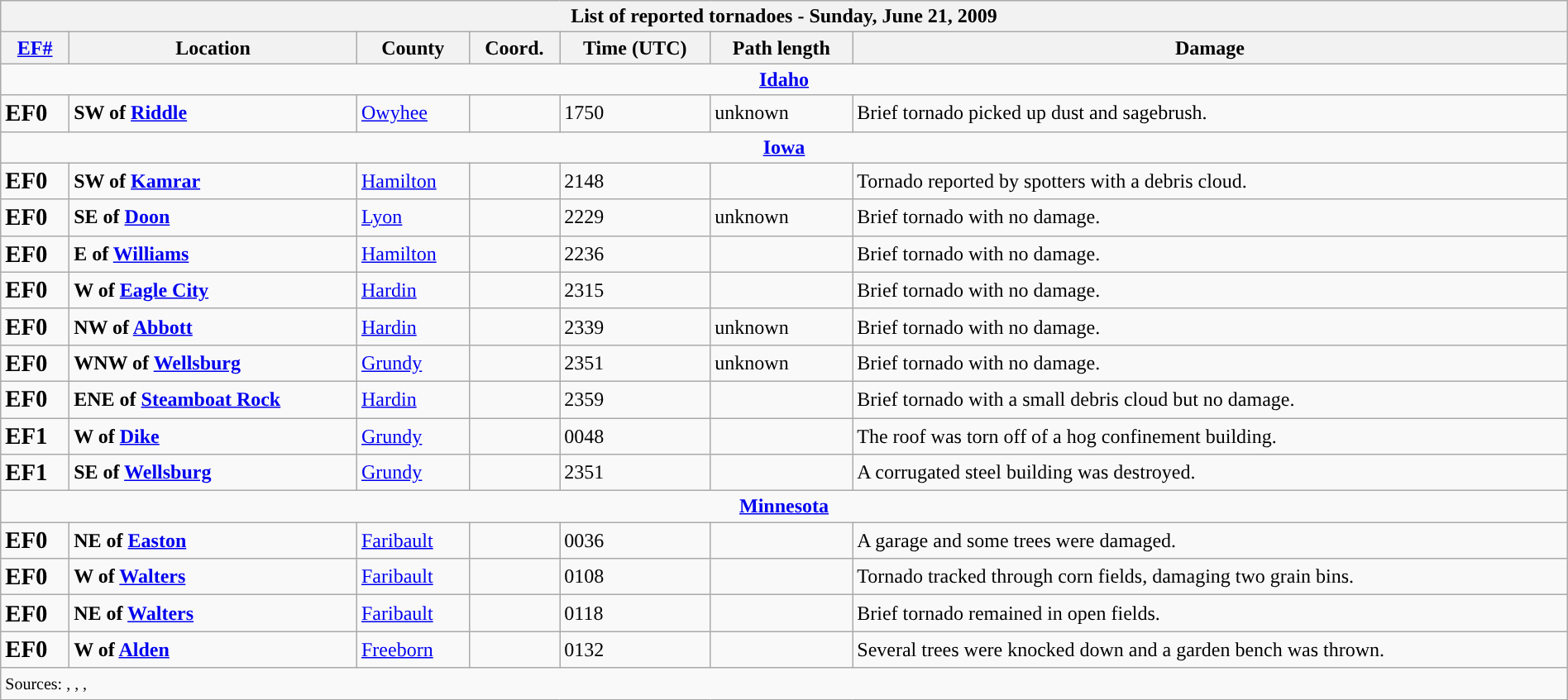<table class="wikitable collapsible" width="100%">
<tr>
<th colspan="7">List of reported tornadoes - Sunday, June 21, 2009</th>
</tr>
<tr>
<th><a href='#'>EF#</a></th>
<th>Location</th>
<th>County</th>
<th>Coord.</th>
<th>Time (UTC)</th>
<th>Path length</th>
<th>Damage</th>
</tr>
<tr>
<td colspan="7" align=center><strong><a href='#'>Idaho</a></strong></td>
</tr>
<tr>
<td><big><strong>EF0</strong></big></td>
<td><strong>SW of <a href='#'>Riddle</a></strong></td>
<td><a href='#'>Owyhee</a></td>
<td></td>
<td>1750</td>
<td>unknown</td>
<td>Brief tornado picked up dust and sagebrush.</td>
</tr>
<tr>
<td colspan="7" align=center><strong><a href='#'>Iowa</a></strong></td>
</tr>
<tr>
<td><big><strong>EF0</strong></big></td>
<td><strong>SW of <a href='#'>Kamrar</a></strong></td>
<td><a href='#'>Hamilton</a></td>
<td></td>
<td>2148</td>
<td></td>
<td>Tornado reported by spotters with a debris cloud.</td>
</tr>
<tr>
<td><big><strong>EF0</strong></big></td>
<td><strong>SE of <a href='#'>Doon</a></strong></td>
<td><a href='#'>Lyon</a></td>
<td></td>
<td>2229</td>
<td>unknown</td>
<td>Brief tornado with no damage.</td>
</tr>
<tr>
<td><big><strong>EF0</strong></big></td>
<td><strong>E of <a href='#'>Williams</a></strong></td>
<td><a href='#'>Hamilton</a></td>
<td></td>
<td>2236</td>
<td></td>
<td>Brief tornado with no damage.</td>
</tr>
<tr>
<td><big><strong>EF0</strong></big></td>
<td><strong>W of <a href='#'>Eagle City</a></strong></td>
<td><a href='#'>Hardin</a></td>
<td></td>
<td>2315</td>
<td></td>
<td>Brief tornado with no damage.</td>
</tr>
<tr>
<td><big><strong>EF0</strong></big></td>
<td><strong>NW of <a href='#'>Abbott</a></strong></td>
<td><a href='#'>Hardin</a></td>
<td></td>
<td>2339</td>
<td>unknown</td>
<td>Brief tornado with no damage.</td>
</tr>
<tr>
<td><big><strong>EF0</strong></big></td>
<td><strong>WNW of <a href='#'>Wellsburg</a></strong></td>
<td><a href='#'>Grundy</a></td>
<td></td>
<td>2351</td>
<td>unknown</td>
<td>Brief tornado with no damage.</td>
</tr>
<tr>
<td><big><strong>EF0</strong></big></td>
<td><strong>ENE of <a href='#'>Steamboat Rock</a></strong></td>
<td><a href='#'>Hardin</a></td>
<td></td>
<td>2359</td>
<td></td>
<td>Brief tornado with a small debris cloud but no damage.</td>
</tr>
<tr>
<td><big><strong>EF1</strong></big></td>
<td><strong>W of <a href='#'>Dike</a></strong></td>
<td><a href='#'>Grundy</a></td>
<td></td>
<td>0048</td>
<td></td>
<td>The roof was torn off of a hog confinement building.</td>
</tr>
<tr>
<td><big><strong>EF1</strong></big></td>
<td><strong>SE of <a href='#'>Wellsburg</a></strong></td>
<td><a href='#'>Grundy</a></td>
<td></td>
<td>2351</td>
<td></td>
<td>A corrugated steel building was destroyed.</td>
</tr>
<tr>
<td colspan="7" align=center><strong><a href='#'>Minnesota</a></strong></td>
</tr>
<tr>
<td><big><strong>EF0</strong></big></td>
<td><strong>NE of <a href='#'>Easton</a></strong></td>
<td><a href='#'>Faribault</a></td>
<td></td>
<td>0036</td>
<td></td>
<td>A garage and some trees were damaged.</td>
</tr>
<tr>
<td><big><strong>EF0</strong></big></td>
<td><strong>W of <a href='#'>Walters</a></strong></td>
<td><a href='#'>Faribault</a></td>
<td></td>
<td>0108</td>
<td></td>
<td>Tornado tracked through corn fields, damaging two grain bins.</td>
</tr>
<tr>
<td><big><strong>EF0</strong></big></td>
<td><strong>NE of <a href='#'>Walters</a></strong></td>
<td><a href='#'>Faribault</a></td>
<td></td>
<td>0118</td>
<td></td>
<td>Brief tornado remained in open fields.</td>
</tr>
<tr>
<td><big><strong>EF0</strong></big></td>
<td><strong>W of <a href='#'>Alden</a></strong></td>
<td><a href='#'>Freeborn</a></td>
<td></td>
<td>0132</td>
<td></td>
<td>Several trees were knocked down and a garden bench was thrown.</td>
</tr>
<tr>
<td colspan="7"><small>Sources: , , , </small></td>
</tr>
</table>
